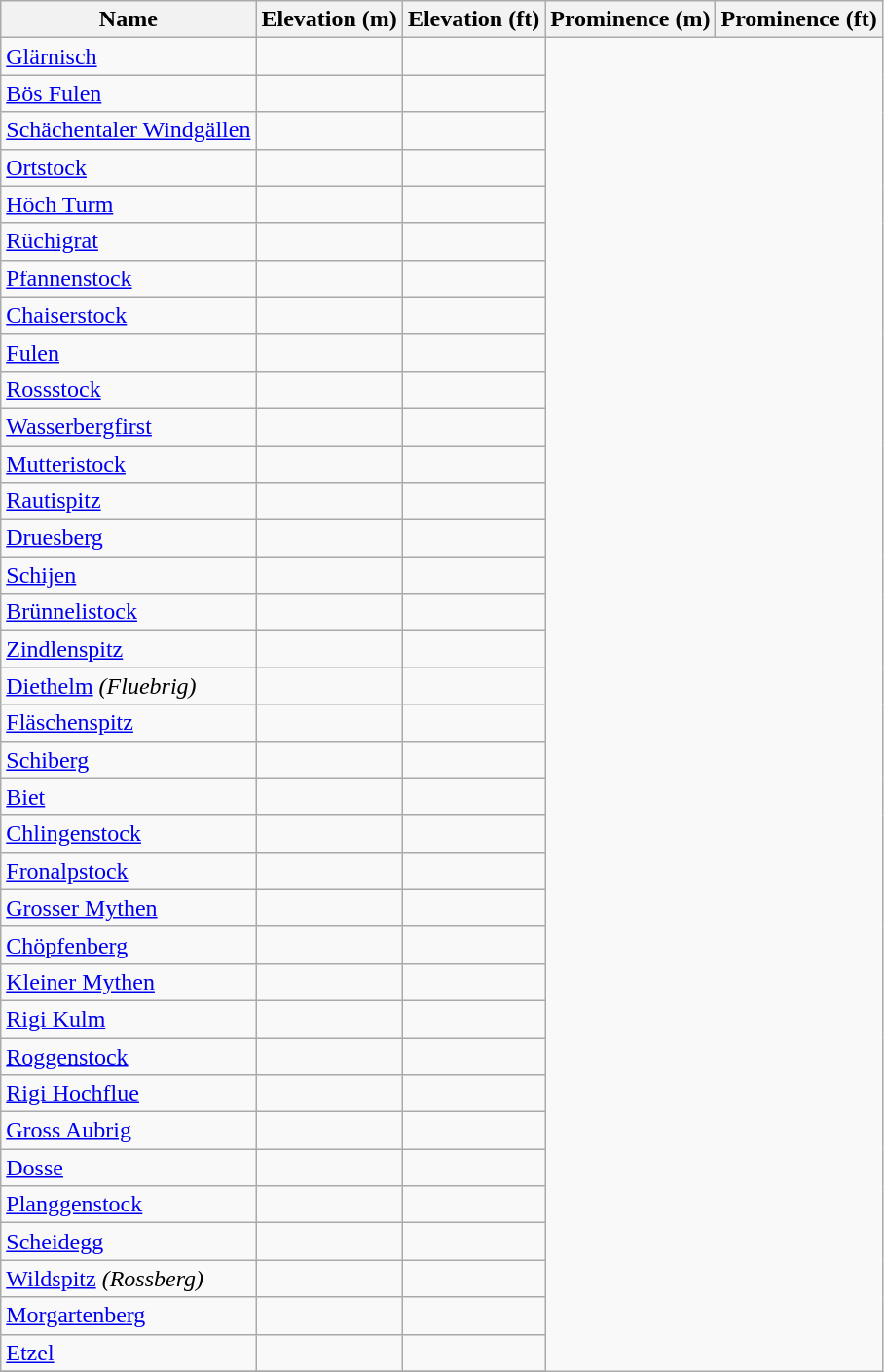<table class="wikitable sortable">
<tr>
<th>Name</th>
<th>Elevation (m)</th>
<th>Elevation (ft)</th>
<th>Prominence (m)</th>
<th>Prominence (ft)</th>
</tr>
<tr>
<td><a href='#'>Glärnisch</a></td>
<td></td>
<td></td>
</tr>
<tr>
<td><a href='#'>Bös Fulen</a></td>
<td></td>
<td></td>
</tr>
<tr>
<td><a href='#'>Schächentaler Windgällen</a></td>
<td></td>
<td></td>
</tr>
<tr>
<td><a href='#'>Ortstock</a></td>
<td></td>
<td></td>
</tr>
<tr>
<td><a href='#'>Höch Turm</a></td>
<td></td>
<td></td>
</tr>
<tr>
<td><a href='#'>Rüchigrat</a></td>
<td></td>
<td></td>
</tr>
<tr>
<td><a href='#'>Pfannenstock</a></td>
<td></td>
<td></td>
</tr>
<tr>
<td><a href='#'>Chaiserstock</a></td>
<td></td>
<td></td>
</tr>
<tr>
<td><a href='#'>Fulen</a></td>
<td></td>
<td></td>
</tr>
<tr>
<td><a href='#'>Rossstock</a></td>
<td></td>
<td></td>
</tr>
<tr>
<td><a href='#'>Wasserbergfirst</a></td>
<td></td>
<td></td>
</tr>
<tr>
<td><a href='#'>Mutteristock</a></td>
<td></td>
<td></td>
</tr>
<tr>
<td><a href='#'>Rautispitz</a></td>
<td></td>
<td></td>
</tr>
<tr>
<td><a href='#'>Druesberg</a></td>
<td></td>
<td></td>
</tr>
<tr>
<td><a href='#'>Schijen</a></td>
<td></td>
<td></td>
</tr>
<tr>
<td><a href='#'>Brünnelistock</a></td>
<td></td>
<td></td>
</tr>
<tr>
<td><a href='#'>Zindlenspitz</a></td>
<td></td>
<td></td>
</tr>
<tr>
<td><a href='#'>Diethelm</a> <em>(Fluebrig)</em></td>
<td></td>
<td></td>
</tr>
<tr>
<td><a href='#'>Fläschenspitz</a></td>
<td></td>
<td></td>
</tr>
<tr>
<td><a href='#'>Schiberg</a></td>
<td></td>
<td></td>
</tr>
<tr>
<td><a href='#'>Biet</a></td>
<td></td>
<td></td>
</tr>
<tr>
<td><a href='#'>Chlingenstock</a></td>
<td></td>
<td></td>
</tr>
<tr>
<td><a href='#'>Fronalpstock</a></td>
<td></td>
<td></td>
</tr>
<tr>
<td><a href='#'>Grosser Mythen</a></td>
<td></td>
<td></td>
</tr>
<tr>
<td><a href='#'>Chöpfenberg</a></td>
<td></td>
<td></td>
</tr>
<tr>
<td><a href='#'>Kleiner Mythen</a></td>
<td></td>
<td></td>
</tr>
<tr>
<td><a href='#'>Rigi Kulm</a></td>
<td></td>
<td></td>
</tr>
<tr>
<td><a href='#'>Roggenstock</a></td>
<td></td>
<td></td>
</tr>
<tr>
<td><a href='#'>Rigi Hochflue</a></td>
<td></td>
<td></td>
</tr>
<tr>
<td><a href='#'>Gross Aubrig</a></td>
<td></td>
<td></td>
</tr>
<tr>
<td><a href='#'>Dosse</a></td>
<td></td>
<td></td>
</tr>
<tr>
<td><a href='#'>Planggenstock</a></td>
<td></td>
<td></td>
</tr>
<tr>
<td><a href='#'>Scheidegg</a></td>
<td></td>
<td></td>
</tr>
<tr>
<td><a href='#'>Wildspitz</a> <em>(Rossberg)</em></td>
<td></td>
<td></td>
</tr>
<tr>
<td><a href='#'>Morgartenberg</a></td>
<td></td>
<td></td>
</tr>
<tr>
<td><a href='#'>Etzel</a></td>
<td></td>
<td></td>
</tr>
<tr>
</tr>
</table>
